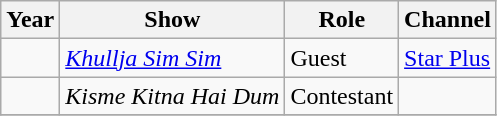<table class="wikitable sortable">
<tr>
<th>Year</th>
<th>Show</th>
<th>Role</th>
<th>Channel</th>
</tr>
<tr>
<td></td>
<td><em><a href='#'>Khullja Sim Sim</a></em></td>
<td>Guest</td>
<td><a href='#'>Star Plus</a></td>
</tr>
<tr>
<td></td>
<td><em>Kisme Kitna Hai Dum</em></td>
<td>Contestant</td>
<td></td>
</tr>
<tr>
</tr>
</table>
